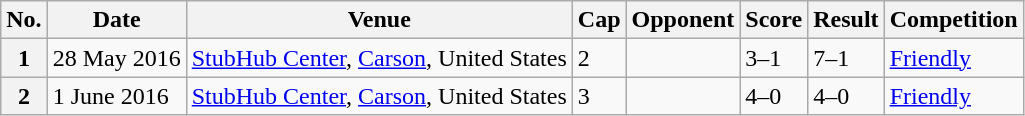<table class="wikitable sortable plainrowheaders">
<tr>
<th scope=col>No.</th>
<th scope=col data-sort-type=date>Date</th>
<th scope=col>Venue</th>
<th scope=col>Cap</th>
<th scope=col>Opponent</th>
<th scope=col>Score</th>
<th scope=col>Result</th>
<th scope=col>Competition</th>
</tr>
<tr>
<th scope=row>1</th>
<td>28 May 2016</td>
<td><a href='#'>StubHub Center</a>, <a href='#'>Carson</a>, United States</td>
<td>2</td>
<td></td>
<td>3–1</td>
<td>7–1</td>
<td><a href='#'>Friendly</a></td>
</tr>
<tr>
<th scope=row>2</th>
<td>1 June 2016</td>
<td><a href='#'>StubHub Center</a>, <a href='#'>Carson</a>, United States</td>
<td>3</td>
<td></td>
<td>4–0</td>
<td>4–0</td>
<td><a href='#'>Friendly</a></td>
</tr>
</table>
